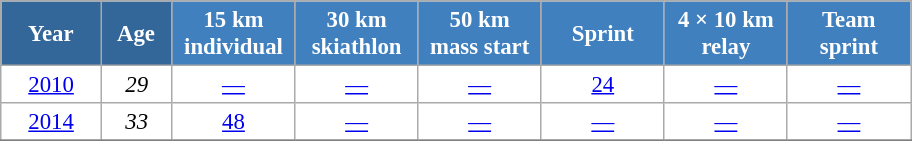<table class="wikitable" style="font-size:95%; text-align:center; border:grey solid 1px; border-collapse:collapse; background:#ffffff;">
<tr>
<th style="background-color:#369; color:white; width:60px;"> Year </th>
<th style="background-color:#369; color:white; width:40px;"> Age </th>
<th style="background-color:#4180be; color:white; width:75px;"> 15 km <br> individual </th>
<th style="background-color:#4180be; color:white; width:75px;"> 30 km <br> skiathlon </th>
<th style="background-color:#4180be; color:white; width:75px;"> 50 km <br> mass start </th>
<th style="background-color:#4180be; color:white; width:75px;"> Sprint </th>
<th style="background-color:#4180be; color:white; width:75px;"> 4 × 10 km <br> relay </th>
<th style="background-color:#4180be; color:white; width:75px;"> Team <br> sprint </th>
</tr>
<tr>
<td><a href='#'>2010</a></td>
<td><em>29</em></td>
<td><a href='#'>—</a></td>
<td><a href='#'>—</a></td>
<td><a href='#'>—</a></td>
<td><a href='#'>24</a></td>
<td><a href='#'>—</a></td>
<td><a href='#'>—</a></td>
</tr>
<tr>
<td><a href='#'>2014</a></td>
<td><em>33</em></td>
<td><a href='#'>48</a></td>
<td><a href='#'>—</a></td>
<td><a href='#'>—</a></td>
<td><a href='#'>—</a></td>
<td><a href='#'>—</a></td>
<td><a href='#'>—</a></td>
</tr>
<tr>
</tr>
</table>
